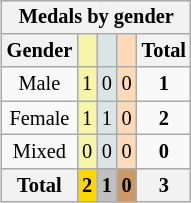<table class=wikitable style=font-size:85%;float:right;text-align:center>
<tr>
<th colspan=5>Medals by gender</th>
</tr>
<tr>
<th>Gender</th>
<td bgcolor=F7F6A8></td>
<td bgcolor=DCE5E5></td>
<td bgcolor=FFDAB9></td>
<th>Total</th>
</tr>
<tr>
<td>Male</td>
<td bgcolor=F7F6A8>1</td>
<td bgcolor=DCE5E5>0</td>
<td bgcolor=FFDAB9>0</td>
<td><strong>1</strong></td>
</tr>
<tr>
<td>Female</td>
<td bgcolor=F7F6A8>1</td>
<td bgcolor=DCE5E5>1</td>
<td bgcolor=FFDAB9>0</td>
<td><strong>2</strong></td>
</tr>
<tr>
<td>Mixed</td>
<td bgcolor=F7F6A8>0</td>
<td bgcolor=DCE5E5>0</td>
<td bgcolor=FFDAB9>0</td>
<td><strong>0</strong></td>
</tr>
<tr>
<th>Total</th>
<th style=background:gold>2</th>
<th style=background:silver>1</th>
<th style=background:#c96>0</th>
<th>3</th>
</tr>
</table>
